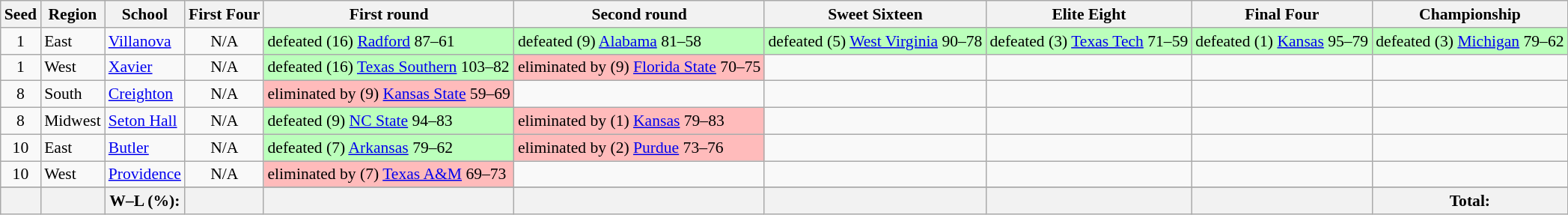<table class="sortable wikitable" style="white-space:nowrap; font-size:90%">
<tr>
<th>Seed</th>
<th>Region</th>
<th>School</th>
<th>First Four</th>
<th>First round</th>
<th>Second round</th>
<th>Sweet Sixteen</th>
<th>Elite Eight</th>
<th>Final Four</th>
<th>Championship</th>
</tr>
<tr>
<td align=center>1</td>
<td>East</td>
<td><a href='#'>Villanova</a></td>
<td align=center>N/A</td>
<td style="background:#bfb;">defeated (16) <a href='#'>Radford</a> 87–61</td>
<td style="background:#bfb;">defeated (9) <a href='#'>Alabama</a> 81–58</td>
<td style="background:#bfb;">defeated (5) <a href='#'>West Virginia</a> 90–78</td>
<td style="background:#bfb;">defeated (3) <a href='#'>Texas Tech</a> 71–59</td>
<td style="background:#bfb;">defeated (1) <a href='#'>Kansas</a> 95–79</td>
<td style="background:#bfb;">defeated (3) <a href='#'>Michigan</a> 79–62</td>
</tr>
<tr>
<td align=center>1</td>
<td>West</td>
<td><a href='#'>Xavier</a></td>
<td align=center>N/A</td>
<td style="background:#bfb;">defeated (16) <a href='#'>Texas Southern</a> 103–82</td>
<td style="background:#fbb;">eliminated by (9) <a href='#'>Florida State</a> 70–75</td>
<td></td>
<td></td>
<td></td>
<td></td>
</tr>
<tr>
<td align=center>8</td>
<td>South</td>
<td><a href='#'>Creighton</a></td>
<td align=center>N/A</td>
<td style="background:#fbb;">eliminated by (9) <a href='#'>Kansas State</a> 59–69</td>
<td></td>
<td></td>
<td></td>
<td></td>
<td></td>
</tr>
<tr>
<td align=center>8</td>
<td>Midwest</td>
<td><a href='#'>Seton Hall</a></td>
<td align=center>N/A</td>
<td style="background:#bfb;">defeated (9) <a href='#'>NC State</a> 94–83</td>
<td style="background:#fbb;">eliminated by (1) <a href='#'>Kansas</a> 79–83</td>
<td></td>
<td></td>
<td></td>
<td></td>
</tr>
<tr>
<td align=center>10</td>
<td>East</td>
<td><a href='#'>Butler</a></td>
<td align=center>N/A</td>
<td style="background:#bfb;">defeated (7) <a href='#'>Arkansas</a> 79–62</td>
<td style="background:#fbb;">eliminated by (2) <a href='#'>Purdue</a> 73–76</td>
<td></td>
<td></td>
<td></td>
<td></td>
</tr>
<tr>
<td align=center>10</td>
<td>West</td>
<td><a href='#'>Providence</a></td>
<td align=center>N/A</td>
<td style="background:#fbb;">eliminated by (7) <a href='#'>Texas A&M</a> 69–73</td>
<td></td>
<td></td>
<td></td>
<td></td>
<td></td>
</tr>
<tr>
</tr>
<tr>
<th></th>
<th></th>
<th>W–L (%):</th>
<th></th>
<th></th>
<th></th>
<th></th>
<th></th>
<th></th>
<th> Total: </th>
</tr>
</table>
